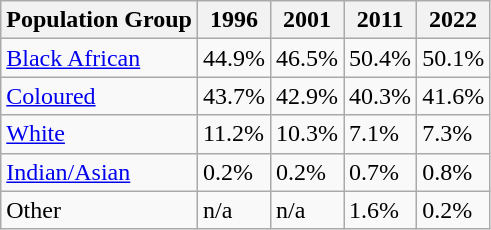<table class="wikitable">
<tr>
<th>Population Group</th>
<th>1996</th>
<th>2001</th>
<th>2011</th>
<th>2022</th>
</tr>
<tr>
<td><a href='#'>Black African</a></td>
<td>44.9%</td>
<td>46.5%</td>
<td>50.4%</td>
<td>50.1%</td>
</tr>
<tr>
<td><a href='#'>Coloured</a></td>
<td>43.7%</td>
<td>42.9%</td>
<td>40.3%</td>
<td>41.6%</td>
</tr>
<tr>
<td><a href='#'>White</a></td>
<td>11.2%</td>
<td>10.3%</td>
<td>7.1%</td>
<td>7.3%</td>
</tr>
<tr>
<td><a href='#'>Indian/Asian</a></td>
<td>0.2%</td>
<td>0.2%</td>
<td>0.7%</td>
<td>0.8%</td>
</tr>
<tr>
<td>Other</td>
<td>n/a</td>
<td>n/a</td>
<td>1.6%</td>
<td>0.2%</td>
</tr>
</table>
